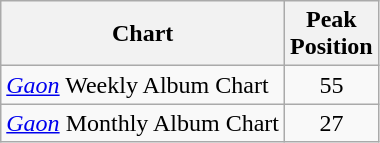<table class="wikitable sortable">
<tr>
<th>Chart</th>
<th>Peak<br>Position</th>
</tr>
<tr>
<td><em><a href='#'>Gaon</a></em> Weekly Album Chart</td>
<td align="center">55</td>
</tr>
<tr>
<td><em><a href='#'>Gaon</a></em> Monthly Album Chart</td>
<td align="center">27</td>
</tr>
</table>
